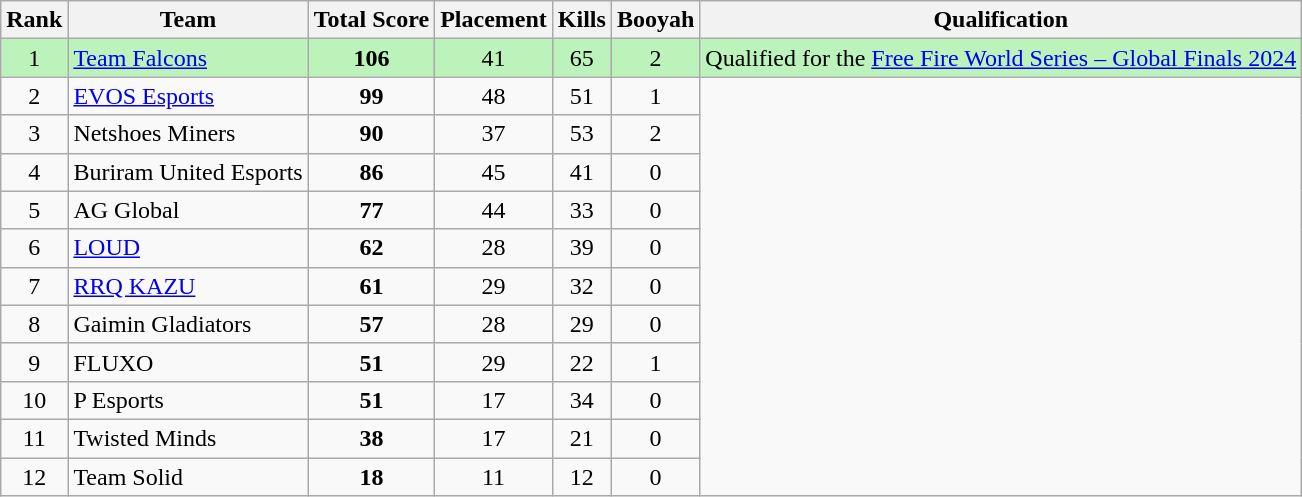<table class="wikitable" style="text-align:center">
<tr>
<th>Rank</th>
<th>Team</th>
<th>Total Score</th>
<th>Placement</th>
<th>Kills</th>
<th>Booyah</th>
<th>Qualification</th>
</tr>
<tr>
<td style="background:#BBF3BB">1</td>
<td align=left style="background:#BBF3BB"> <a href='#'>Team Falcons</a></td>
<td style="background:#BBF3BB"><strong>106</strong></td>
<td style="background:#BBF3BB">41</td>
<td style="background:#BBF3BB">65</td>
<td style="background:#BBF3BB">2</td>
<td style="background:#BBF3BB">Qualified for the <a href='#'>Free Fire World Series – Global Finals 2024</a></td>
</tr>
<tr>
<td>2</td>
<td align=left> <a href='#'>EVOS Esports</a></td>
<td><strong>99</strong></td>
<td>48</td>
<td>51</td>
<td>1</td>
</tr>
<tr>
<td>3</td>
<td align=left> Netshoes Miners</td>
<td><strong>90</strong></td>
<td>37</td>
<td>53</td>
<td>2</td>
</tr>
<tr>
<td>4</td>
<td align=left> Buriram United Esports</td>
<td><strong>86</strong></td>
<td>45</td>
<td>41</td>
<td>0</td>
</tr>
<tr>
<td>5</td>
<td align=left> AG Global</td>
<td><strong>77</strong></td>
<td>44</td>
<td>33</td>
<td>0</td>
</tr>
<tr>
<td>6</td>
<td align=left> <a href='#'>LOUD</a></td>
<td><strong>62</strong></td>
<td>28</td>
<td>39</td>
<td>0</td>
</tr>
<tr>
<td>7</td>
<td align=left> <a href='#'>RRQ KAZU</a></td>
<td><strong>61</strong></td>
<td>29</td>
<td>32</td>
<td>0</td>
</tr>
<tr>
<td>8</td>
<td align=left> Gaimin Gladiators</td>
<td><strong>57</strong></td>
<td>28</td>
<td>29</td>
<td>0</td>
</tr>
<tr>
<td>9</td>
<td align=left> FLUXO</td>
<td><strong>51</strong></td>
<td>29</td>
<td>22</td>
<td>1</td>
</tr>
<tr>
<td>10</td>
<td align=left> P Esports</td>
<td><strong>51</strong></td>
<td>17</td>
<td>34</td>
<td>0</td>
</tr>
<tr>
<td>11</td>
<td align=left> Twisted Minds</td>
<td><strong>38</strong></td>
<td>17</td>
<td>21</td>
<td>0</td>
</tr>
<tr>
<td>12</td>
<td align=left> Team Solid</td>
<td><strong>18</strong></td>
<td>11</td>
<td>12</td>
<td>0</td>
</tr>
</table>
